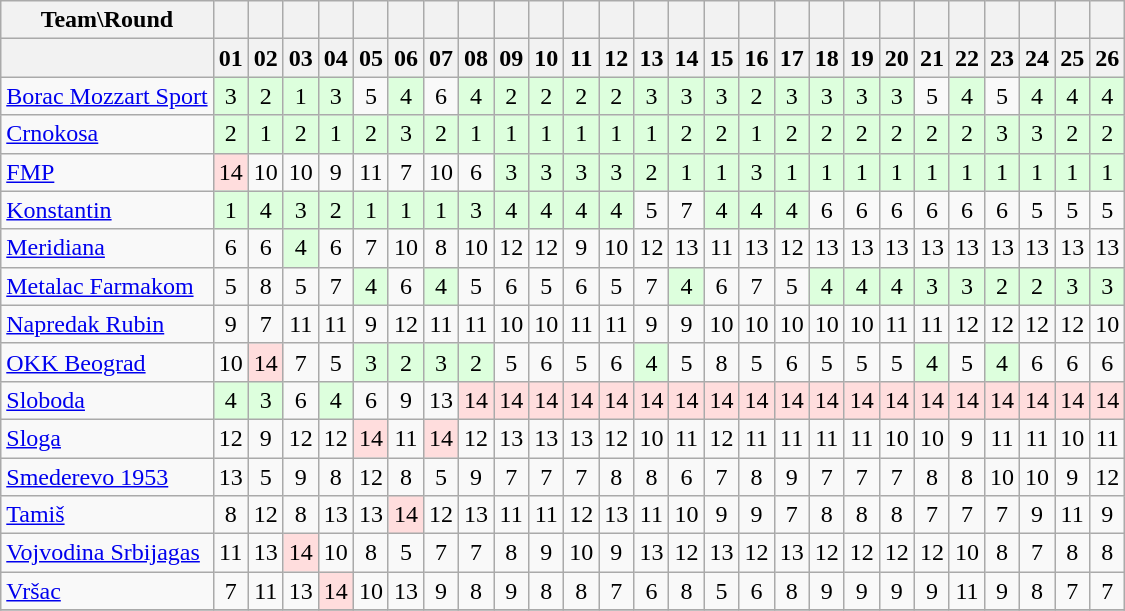<table class="wikitable sortable" style="text-align: center;">
<tr>
<th>Team\Round</th>
<th></th>
<th></th>
<th></th>
<th></th>
<th></th>
<th></th>
<th></th>
<th></th>
<th></th>
<th></th>
<th></th>
<th></th>
<th></th>
<th></th>
<th></th>
<th></th>
<th></th>
<th></th>
<th></th>
<th></th>
<th></th>
<th></th>
<th></th>
<th></th>
<th></th>
<th></th>
</tr>
<tr>
<th></th>
<th>01</th>
<th>02</th>
<th>03</th>
<th>04</th>
<th>05</th>
<th>06</th>
<th>07</th>
<th>08</th>
<th>09</th>
<th>10</th>
<th>11</th>
<th>12</th>
<th>13</th>
<th>14</th>
<th>15</th>
<th>16</th>
<th>17</th>
<th>18</th>
<th>19</th>
<th>20</th>
<th>21</th>
<th>22</th>
<th>23</th>
<th>24</th>
<th>25</th>
<th>26</th>
</tr>
<tr>
<td align="left"><a href='#'>Borac Mozzart Sport</a></td>
<td style="background: #ddffdd">3</td>
<td style="background: #ddffdd">2</td>
<td style="background: #ddffdd">1</td>
<td style="background: #ddffdd">3</td>
<td>5</td>
<td style="background: #ddffdd">4</td>
<td>6</td>
<td style="background: #ddffdd">4</td>
<td style="background: #ddffdd">2</td>
<td style="background: #ddffdd">2</td>
<td style="background: #ddffdd">2</td>
<td style="background: #ddffdd">2</td>
<td style="background: #ddffdd">3</td>
<td style="background: #ddffdd">3</td>
<td style="background: #ddffdd">3</td>
<td style="background: #ddffdd">2</td>
<td style="background: #ddffdd">3</td>
<td style="background: #ddffdd">3</td>
<td style="background: #ddffdd">3</td>
<td style="background: #ddffdd">3</td>
<td>5</td>
<td style="background: #ddffdd">4</td>
<td>5</td>
<td style="background: #ddffdd">4</td>
<td style="background: #ddffdd">4</td>
<td style="background: #ddffdd">4</td>
</tr>
<tr>
<td align="left"><a href='#'>Crnokosa</a></td>
<td style="background: #ddffdd">2</td>
<td style="background: #ddffdd">1</td>
<td style="background: #ddffdd">2</td>
<td style="background: #ddffdd">1</td>
<td style="background: #ddffdd">2</td>
<td style="background: #ddffdd">3</td>
<td style="background: #ddffdd">2</td>
<td style="background: #ddffdd">1</td>
<td style="background: #ddffdd">1</td>
<td style="background: #ddffdd">1</td>
<td style="background: #ddffdd">1</td>
<td style="background: #ddffdd">1</td>
<td style="background: #ddffdd">1</td>
<td style="background: #ddffdd">2</td>
<td style="background: #ddffdd">2</td>
<td style="background: #ddffdd">1</td>
<td style="background: #ddffdd">2</td>
<td style="background: #ddffdd">2</td>
<td style="background: #ddffdd">2</td>
<td style="background: #ddffdd">2</td>
<td style="background: #ddffdd">2</td>
<td style="background: #ddffdd">2</td>
<td style="background: #ddffdd">3</td>
<td style="background: #ddffdd">3</td>
<td style="background: #ddffdd">2</td>
<td style="background: #ddffdd">2</td>
</tr>
<tr>
<td align="left"><a href='#'>FMP</a></td>
<td style="background: #ffdddd">14</td>
<td>10</td>
<td>10</td>
<td>9</td>
<td>11</td>
<td>7</td>
<td>10</td>
<td>6</td>
<td style="background: #ddffdd">3</td>
<td style="background: #ddffdd">3</td>
<td style="background: #ddffdd">3</td>
<td style="background: #ddffdd">3</td>
<td style="background: #ddffdd">2</td>
<td style="background: #ddffdd">1</td>
<td style="background: #ddffdd">1</td>
<td style="background: #ddffdd">3</td>
<td style="background: #ddffdd">1</td>
<td style="background: #ddffdd">1</td>
<td style="background: #ddffdd">1</td>
<td style="background: #ddffdd">1</td>
<td style="background: #ddffdd">1</td>
<td style="background: #ddffdd">1</td>
<td style="background: #ddffdd">1</td>
<td style="background: #ddffdd">1</td>
<td style="background: #ddffdd">1</td>
<td style="background: #ddffdd">1</td>
</tr>
<tr>
<td align="left"><a href='#'>Konstantin</a></td>
<td style="background: #ddffdd">1</td>
<td style="background: #ddffdd">4</td>
<td style="background: #ddffdd">3</td>
<td style="background: #ddffdd">2</td>
<td style="background: #ddffdd">1</td>
<td style="background: #ddffdd">1</td>
<td style="background: #ddffdd">1</td>
<td style="background: #ddffdd">3</td>
<td style="background: #ddffdd">4</td>
<td style="background: #ddffdd">4</td>
<td style="background: #ddffdd">4</td>
<td style="background: #ddffdd">4</td>
<td>5</td>
<td>7</td>
<td style="background: #ddffdd">4</td>
<td style="background: #ddffdd">4</td>
<td style="background: #ddffdd">4</td>
<td>6</td>
<td>6</td>
<td>6</td>
<td>6</td>
<td>6</td>
<td>6</td>
<td>5</td>
<td>5</td>
<td>5</td>
</tr>
<tr>
<td align="left"><a href='#'>Meridiana</a></td>
<td>6</td>
<td>6</td>
<td style="background: #ddffdd">4</td>
<td>6</td>
<td>7</td>
<td>10</td>
<td>8</td>
<td>10</td>
<td>12</td>
<td>12</td>
<td>9</td>
<td>10</td>
<td>12</td>
<td>13</td>
<td>11</td>
<td>13</td>
<td>12</td>
<td>13</td>
<td>13</td>
<td>13</td>
<td>13</td>
<td>13</td>
<td>13</td>
<td>13</td>
<td>13</td>
<td>13</td>
</tr>
<tr>
<td align="left"><a href='#'>Metalac Farmakom</a></td>
<td>5</td>
<td>8</td>
<td>5</td>
<td>7</td>
<td style="background: #ddffdd">4</td>
<td>6</td>
<td style="background: #ddffdd">4</td>
<td>5</td>
<td>6</td>
<td>5</td>
<td>6</td>
<td>5</td>
<td>7</td>
<td style="background: #ddffdd">4</td>
<td>6</td>
<td>7</td>
<td>5</td>
<td style="background: #ddffdd">4</td>
<td style="background: #ddffdd">4</td>
<td style="background: #ddffdd">4</td>
<td style="background: #ddffdd">3</td>
<td style="background: #ddffdd">3</td>
<td style="background: #ddffdd">2</td>
<td style="background: #ddffdd">2</td>
<td style="background: #ddffdd">3</td>
<td style="background: #ddffdd">3</td>
</tr>
<tr>
<td align="left"><a href='#'>Napredak Rubin</a></td>
<td>9</td>
<td>7</td>
<td>11</td>
<td>11</td>
<td>9</td>
<td>12</td>
<td>11</td>
<td>11</td>
<td>10</td>
<td>10</td>
<td>11</td>
<td>11</td>
<td>9</td>
<td>9</td>
<td>10</td>
<td>10</td>
<td>10</td>
<td>10</td>
<td>10</td>
<td>11</td>
<td>11</td>
<td>12</td>
<td>12</td>
<td>12</td>
<td>12</td>
<td>10</td>
</tr>
<tr>
<td align="left"><a href='#'>OKK Beograd</a></td>
<td>10</td>
<td style="background: #ffdddd">14</td>
<td>7</td>
<td>5</td>
<td style="background: #ddffdd">3</td>
<td style="background: #ddffdd">2</td>
<td style="background: #ddffdd">3</td>
<td style="background: #ddffdd">2</td>
<td>5</td>
<td>6</td>
<td>5</td>
<td>6</td>
<td style="background: #ddffdd">4</td>
<td>5</td>
<td>8</td>
<td>5</td>
<td>6</td>
<td>5</td>
<td>5</td>
<td>5</td>
<td style="background: #ddffdd">4</td>
<td>5</td>
<td style="background: #ddffdd">4</td>
<td>6</td>
<td>6</td>
<td>6</td>
</tr>
<tr>
<td align="left"><a href='#'>Sloboda</a></td>
<td style="background: #ddffdd">4</td>
<td style="background: #ddffdd">3</td>
<td>6</td>
<td style="background: #ddffdd">4</td>
<td>6</td>
<td>9</td>
<td>13</td>
<td style="background: #ffdddd">14</td>
<td style="background: #ffdddd">14</td>
<td style="background: #ffdddd">14</td>
<td style="background: #ffdddd">14</td>
<td style="background: #ffdddd">14</td>
<td style="background: #ffdddd">14</td>
<td style="background: #ffdddd">14</td>
<td style="background: #ffdddd">14</td>
<td style="background: #ffdddd">14</td>
<td style="background: #ffdddd">14</td>
<td style="background: #ffdddd">14</td>
<td style="background: #ffdddd">14</td>
<td style="background: #ffdddd">14</td>
<td style="background: #ffdddd">14</td>
<td style="background: #ffdddd">14</td>
<td style="background: #ffdddd">14</td>
<td style="background: #ffdddd">14</td>
<td style="background: #ffdddd">14</td>
<td style="background: #ffdddd">14</td>
</tr>
<tr>
<td align="left"><a href='#'>Sloga</a></td>
<td>12</td>
<td>9</td>
<td>12</td>
<td>12</td>
<td style="background: #ffdddd">14</td>
<td>11</td>
<td style="background: #ffdddd">14</td>
<td>12</td>
<td>13</td>
<td>13</td>
<td>13</td>
<td>12</td>
<td>10</td>
<td>11</td>
<td>12</td>
<td>11</td>
<td>11</td>
<td>11</td>
<td>11</td>
<td>10</td>
<td>10</td>
<td>9</td>
<td>11</td>
<td>11</td>
<td>10</td>
<td>11</td>
</tr>
<tr>
<td align="left"><a href='#'>Smederevo 1953</a></td>
<td>13</td>
<td>5</td>
<td>9</td>
<td>8</td>
<td>12</td>
<td>8</td>
<td>5</td>
<td>9</td>
<td>7</td>
<td>7</td>
<td>7</td>
<td>8</td>
<td>8</td>
<td>6</td>
<td>7</td>
<td>8</td>
<td>9</td>
<td>7</td>
<td>7</td>
<td>7</td>
<td>8</td>
<td>8</td>
<td>10</td>
<td>10</td>
<td>9</td>
<td>12</td>
</tr>
<tr>
<td align="left"><a href='#'>Tamiš</a></td>
<td>8</td>
<td>12</td>
<td>8</td>
<td>13</td>
<td>13</td>
<td style="background: #ffdddd">14</td>
<td>12</td>
<td>13</td>
<td>11</td>
<td>11</td>
<td>12</td>
<td>13</td>
<td>11</td>
<td>10</td>
<td>9</td>
<td>9</td>
<td>7</td>
<td>8</td>
<td>8</td>
<td>8</td>
<td>7</td>
<td>7</td>
<td>7</td>
<td>9</td>
<td>11</td>
<td>9</td>
</tr>
<tr>
<td align="left"><a href='#'>Vojvodina Srbijagas</a></td>
<td>11</td>
<td>13</td>
<td style="background: #ffdddd">14</td>
<td>10</td>
<td>8</td>
<td>5</td>
<td>7</td>
<td>7</td>
<td>8</td>
<td>9</td>
<td>10</td>
<td>9</td>
<td>13</td>
<td>12</td>
<td>13</td>
<td>12</td>
<td>13</td>
<td>12</td>
<td>12</td>
<td>12</td>
<td>12</td>
<td>10</td>
<td>8</td>
<td>7</td>
<td>8</td>
<td>8</td>
</tr>
<tr>
<td align="left"><a href='#'>Vršac</a></td>
<td>7</td>
<td>11</td>
<td>13</td>
<td style="background: #ffdddd">14</td>
<td>10</td>
<td>13</td>
<td>9</td>
<td>8</td>
<td>9</td>
<td>8</td>
<td>8</td>
<td>7</td>
<td>6</td>
<td>8</td>
<td>5</td>
<td>6</td>
<td>8</td>
<td>9</td>
<td>9</td>
<td>9</td>
<td>9</td>
<td>11</td>
<td>9</td>
<td>8</td>
<td>7</td>
<td>7</td>
</tr>
<tr>
</tr>
</table>
